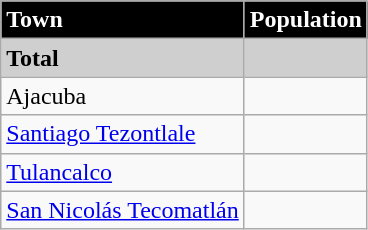<table class="wikitable">
<tr style="background:#000000; color:#FFFFFF;">
<td><strong>Town</strong></td>
<td><strong>Population</strong></td>
</tr>
<tr style="background:#CFCFCF;">
<td><strong>Total</strong></td>
<td></td>
</tr>
<tr>
<td>Ajacuba</td>
<td></td>
</tr>
<tr>
<td><a href='#'>Santiago Tezontlale</a></td>
<td></td>
</tr>
<tr>
<td><a href='#'>Tulancalco</a></td>
<td></td>
</tr>
<tr>
<td><a href='#'>San Nicolás Tecomatlán</a></td>
<td></td>
</tr>
</table>
